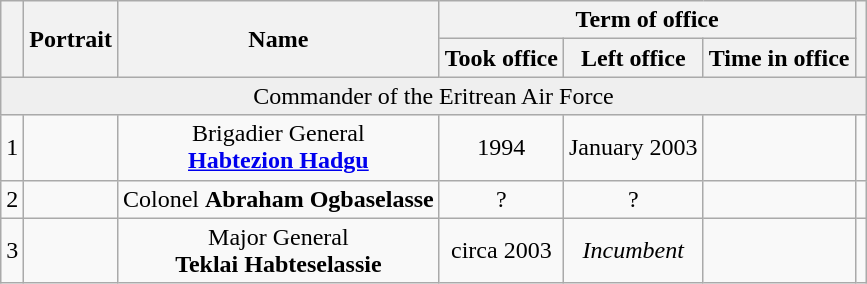<table class="wikitable" style="text-align:center">
<tr>
<th rowspan="2"></th>
<th rowspan="2">Portrait</th>
<th rowspan="2">Name<br></th>
<th colspan="3">Term of office</th>
<th rowspan="2"></th>
</tr>
<tr>
<th>Took office</th>
<th>Left office</th>
<th>Time in office</th>
</tr>
<tr style="background:#efefef;">
<td colspan="7">Commander of the Eritrean Air Force</td>
</tr>
<tr>
<td>1</td>
<td></td>
<td>Brigadier General<br><strong><a href='#'>Habtezion Hadgu</a></strong></td>
<td>1994</td>
<td>January 2003</td>
<td></td>
<td></td>
</tr>
<tr>
<td>2</td>
<td></td>
<td>Colonel <strong>Abraham Ogbaselasse</strong></td>
<td>?</td>
<td>?</td>
<td></td>
<td></td>
</tr>
<tr>
<td>3</td>
<td></td>
<td>Major General<br><strong>Teklai Habteselassie</strong></td>
<td>circa 2003</td>
<td><em>Incumbent</em></td>
<td></td>
<td></td>
</tr>
</table>
